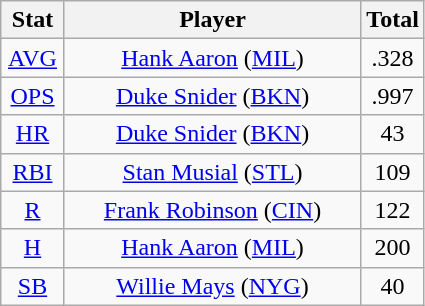<table class="wikitable" style="text-align:center;">
<tr>
<th style="width:15%;">Stat</th>
<th>Player</th>
<th style="width:15%;">Total</th>
</tr>
<tr>
<td><a href='#'>AVG</a></td>
<td><a href='#'>Hank Aaron</a> (<a href='#'>MIL</a>)</td>
<td>.328</td>
</tr>
<tr>
<td><a href='#'>OPS</a></td>
<td><a href='#'>Duke Snider</a> (<a href='#'>BKN</a>)</td>
<td>.997</td>
</tr>
<tr>
<td><a href='#'>HR</a></td>
<td><a href='#'>Duke Snider</a> (<a href='#'>BKN</a>)</td>
<td>43</td>
</tr>
<tr>
<td><a href='#'>RBI</a></td>
<td><a href='#'>Stan Musial</a> (<a href='#'>STL</a>)</td>
<td>109</td>
</tr>
<tr>
<td><a href='#'>R</a></td>
<td><a href='#'>Frank Robinson</a> (<a href='#'>CIN</a>)</td>
<td>122</td>
</tr>
<tr>
<td><a href='#'>H</a></td>
<td><a href='#'>Hank Aaron</a> (<a href='#'>MIL</a>)</td>
<td>200</td>
</tr>
<tr>
<td><a href='#'>SB</a></td>
<td><a href='#'>Willie Mays</a> (<a href='#'>NYG</a>)</td>
<td>40</td>
</tr>
</table>
